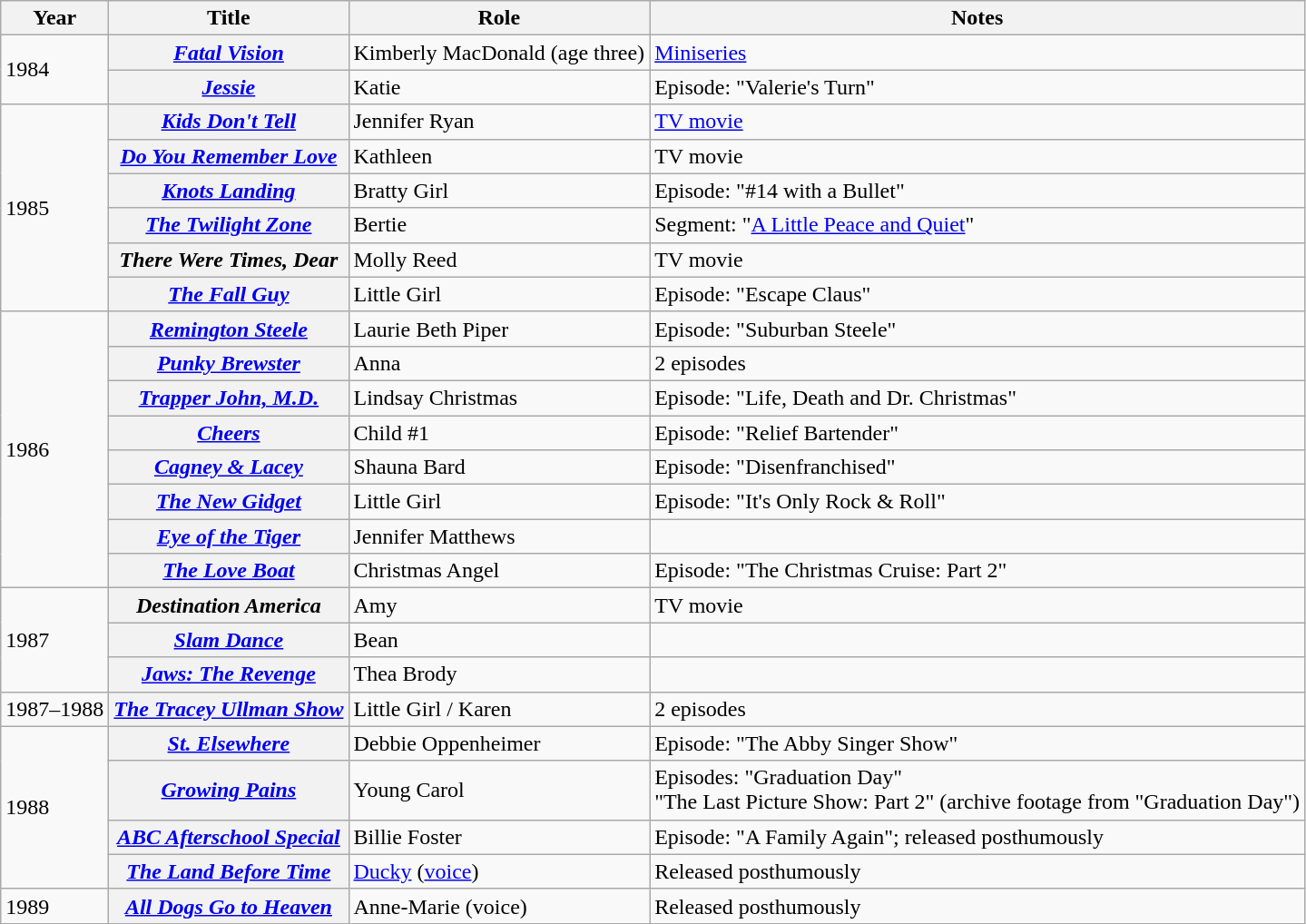<table class="wikitable sortable plainrowheaders">
<tr>
<th scope="col">Year</th>
<th scope="col">Title</th>
<th scope="col" class="unsortable">Role</th>
<th scope="col" class="unsortable">Notes</th>
</tr>
<tr>
<td rowspan= "2">1984</td>
<th scope="row"><em><a href='#'>Fatal Vision</a></em></th>
<td>Kimberly MacDonald (age three)</td>
<td><a href='#'>Miniseries</a></td>
</tr>
<tr>
<th scope="row"><em><a href='#'>Jessie</a></em></th>
<td>Katie</td>
<td>Episode: "Valerie's Turn"</td>
</tr>
<tr>
<td rowspan= "6">1985</td>
<th scope="row"><em><a href='#'>Kids Don't Tell</a></em></th>
<td>Jennifer Ryan</td>
<td><a href='#'>TV movie</a></td>
</tr>
<tr>
<th scope="row"><em><a href='#'>Do You Remember Love</a></em></th>
<td>Kathleen</td>
<td>TV movie</td>
</tr>
<tr>
<th scope="row"><em><a href='#'>Knots Landing</a></em></th>
<td>Bratty Girl</td>
<td>Episode: "#14 with a Bullet"</td>
</tr>
<tr>
<th scope="row"><em><a href='#'>The Twilight Zone</a></em></th>
<td>Bertie</td>
<td>Segment: "<a href='#'>A Little Peace and Quiet</a>"</td>
</tr>
<tr>
<th scope="row"><em>There Were Times, Dear</em></th>
<td>Molly Reed</td>
<td>TV movie</td>
</tr>
<tr>
<th scope="row"><em><a href='#'>The Fall Guy</a></em></th>
<td>Little Girl</td>
<td>Episode: "Escape Claus"</td>
</tr>
<tr>
<td rowspan= "8">1986</td>
<th scope="row"><em><a href='#'>Remington Steele</a></em></th>
<td>Laurie Beth Piper</td>
<td>Episode: "Suburban Steele"</td>
</tr>
<tr>
<th scope="row"><em><a href='#'>Punky Brewster</a></em></th>
<td>Anna</td>
<td>2 episodes</td>
</tr>
<tr>
<th scope="row"><em><a href='#'>Trapper John, M.D.</a></em></th>
<td>Lindsay Christmas</td>
<td>Episode: "Life, Death and Dr. Christmas"</td>
</tr>
<tr>
<th scope="row"><em><a href='#'>Cheers</a></em></th>
<td>Child #1</td>
<td>Episode: "Relief Bartender"</td>
</tr>
<tr>
<th scope="row"><em><a href='#'>Cagney & Lacey</a></em></th>
<td>Shauna Bard</td>
<td>Episode: "Disenfranchised"</td>
</tr>
<tr>
<th scope="row"><em><a href='#'>The New Gidget</a></em></th>
<td>Little Girl</td>
<td>Episode: "It's Only Rock & Roll"</td>
</tr>
<tr>
<th scope="row"><em><a href='#'>Eye of the Tiger</a></em></th>
<td>Jennifer Matthews</td>
<td></td>
</tr>
<tr>
<th scope="row"><em><a href='#'>The Love Boat</a></em></th>
<td>Christmas Angel</td>
<td>Episode: "The Christmas Cruise: Part 2"</td>
</tr>
<tr>
<td rowspan= "3">1987</td>
<th scope="row"><em>Destination America</em></th>
<td>Amy</td>
<td>TV movie</td>
</tr>
<tr>
<th scope="row"><em><a href='#'>Slam Dance</a></em></th>
<td>Bean</td>
<td></td>
</tr>
<tr>
<th scope="row"><em><a href='#'>Jaws: The Revenge</a></em></th>
<td>Thea Brody</td>
<td></td>
</tr>
<tr>
<td>1987–1988</td>
<th scope="row"><em><a href='#'>The Tracey Ullman Show</a></em></th>
<td>Little Girl / Karen</td>
<td>2 episodes</td>
</tr>
<tr>
<td rowspan= "4">1988</td>
<th scope="row"><em><a href='#'>St. Elsewhere</a></em></th>
<td>Debbie Oppenheimer</td>
<td>Episode: "The Abby Singer Show"</td>
</tr>
<tr>
<th scope="row"><em><a href='#'>Growing Pains</a></em></th>
<td>Young Carol</td>
<td>Episodes: "Graduation Day"<br>"The Last Picture Show: Part 2" (archive footage from "Graduation Day")</td>
</tr>
<tr>
<th scope="row"><em><a href='#'>ABC Afterschool Special</a></em></th>
<td>Billie Foster</td>
<td>Episode: "A Family Again"; released posthumously</td>
</tr>
<tr>
<th scope="row"><em><a href='#'>The Land Before Time</a></em></th>
<td><a href='#'>Ducky</a> (<a href='#'>voice</a>)</td>
<td>Released posthumously</td>
</tr>
<tr>
<td>1989</td>
<th scope="row"><em><a href='#'>All Dogs Go to Heaven</a></em></th>
<td>Anne-Marie (voice)</td>
<td>Released posthumously</td>
</tr>
</table>
